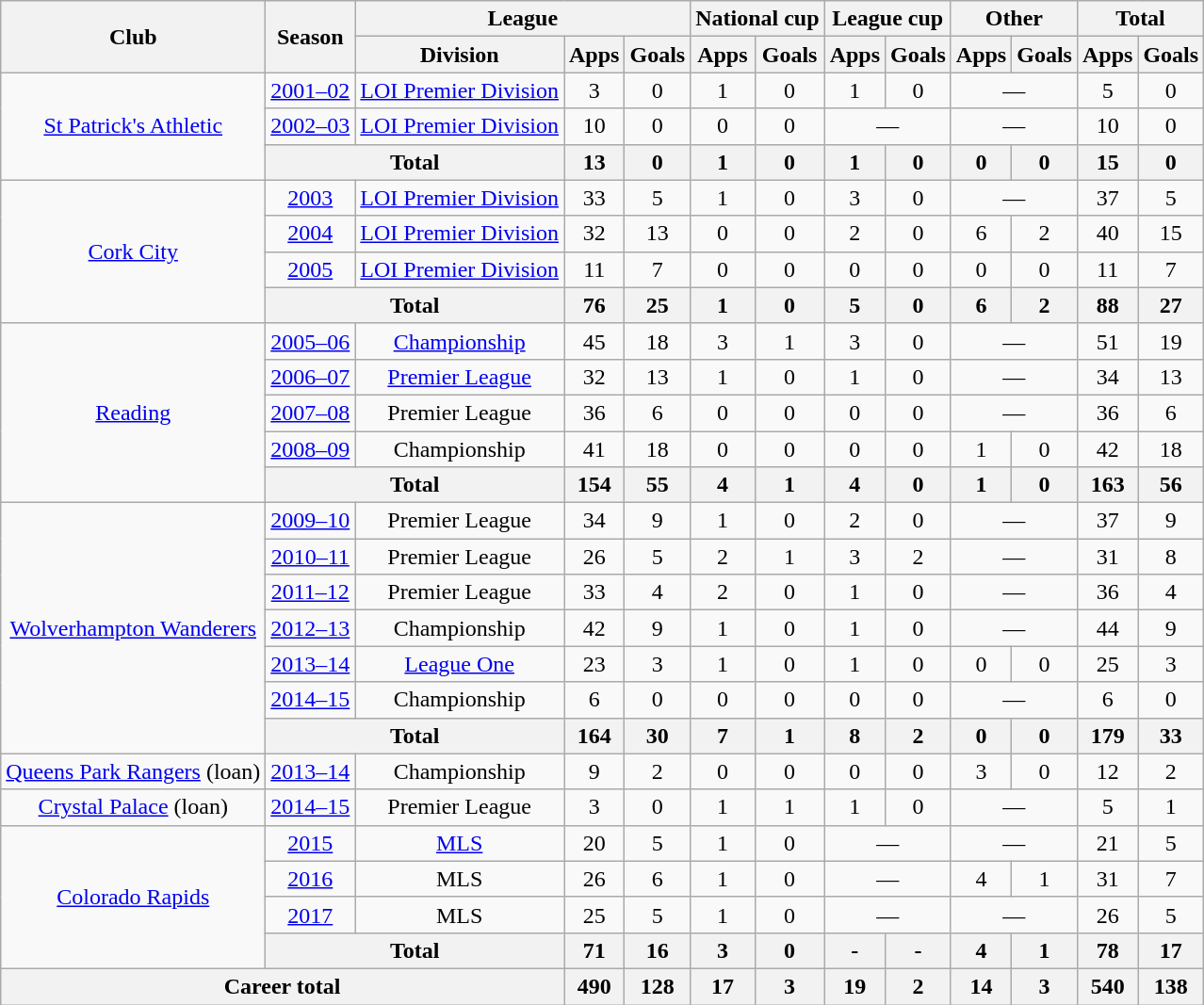<table class="wikitable" style="text-align:center">
<tr>
<th rowspan="2">Club</th>
<th rowspan="2">Season</th>
<th colspan="3">League</th>
<th colspan="2">National cup</th>
<th colspan="2">League cup</th>
<th colspan="2">Other</th>
<th colspan="2">Total</th>
</tr>
<tr>
<th>Division</th>
<th>Apps</th>
<th>Goals</th>
<th>Apps</th>
<th>Goals</th>
<th>Apps</th>
<th>Goals</th>
<th>Apps</th>
<th>Goals</th>
<th>Apps</th>
<th>Goals</th>
</tr>
<tr>
<td rowspan="3"><a href='#'>St Patrick's Athletic</a></td>
<td><a href='#'>2001–02</a></td>
<td><a href='#'>LOI Premier Division</a></td>
<td>3</td>
<td>0</td>
<td>1</td>
<td>0</td>
<td>1</td>
<td>0</td>
<td colspan="2">—</td>
<td>5</td>
<td>0</td>
</tr>
<tr>
<td><a href='#'>2002–03</a></td>
<td><a href='#'>LOI Premier Division</a></td>
<td>10</td>
<td>0</td>
<td>0</td>
<td>0</td>
<td colspan="2">—</td>
<td colspan="2">—</td>
<td>10</td>
<td>0</td>
</tr>
<tr>
<th colspan="2">Total</th>
<th>13</th>
<th>0</th>
<th>1</th>
<th>0</th>
<th>1</th>
<th>0</th>
<th>0</th>
<th>0</th>
<th>15</th>
<th>0</th>
</tr>
<tr>
<td rowspan="4"><a href='#'>Cork City</a></td>
<td><a href='#'>2003</a></td>
<td><a href='#'>LOI Premier Division</a></td>
<td>33</td>
<td>5</td>
<td>1</td>
<td>0</td>
<td>3</td>
<td>0</td>
<td colspan="2">—</td>
<td>37</td>
<td>5</td>
</tr>
<tr>
<td><a href='#'>2004</a></td>
<td><a href='#'>LOI Premier Division</a></td>
<td>32</td>
<td>13</td>
<td>0</td>
<td>0</td>
<td>2</td>
<td>0</td>
<td>6</td>
<td>2</td>
<td>40</td>
<td>15</td>
</tr>
<tr>
<td><a href='#'>2005</a></td>
<td><a href='#'>LOI Premier Division</a></td>
<td>11</td>
<td>7</td>
<td>0</td>
<td>0</td>
<td>0</td>
<td>0</td>
<td>0</td>
<td>0</td>
<td>11</td>
<td>7</td>
</tr>
<tr>
<th colspan="2">Total</th>
<th>76</th>
<th>25</th>
<th>1</th>
<th>0</th>
<th>5</th>
<th>0</th>
<th>6</th>
<th>2</th>
<th>88</th>
<th>27</th>
</tr>
<tr>
<td rowspan="5"><a href='#'>Reading</a></td>
<td><a href='#'>2005–06</a></td>
<td><a href='#'>Championship</a></td>
<td>45</td>
<td>18</td>
<td>3</td>
<td>1</td>
<td>3</td>
<td>0</td>
<td colspan="2">—</td>
<td>51</td>
<td>19</td>
</tr>
<tr>
<td><a href='#'>2006–07</a></td>
<td><a href='#'>Premier League</a></td>
<td>32</td>
<td>13</td>
<td>1</td>
<td>0</td>
<td>1</td>
<td>0</td>
<td colspan="2">—</td>
<td>34</td>
<td>13</td>
</tr>
<tr>
<td><a href='#'>2007–08</a></td>
<td>Premier League</td>
<td>36</td>
<td>6</td>
<td>0</td>
<td>0</td>
<td>0</td>
<td>0</td>
<td colspan="2">—</td>
<td>36</td>
<td>6</td>
</tr>
<tr>
<td><a href='#'>2008–09</a></td>
<td>Championship</td>
<td>41</td>
<td>18</td>
<td>0</td>
<td>0</td>
<td>0</td>
<td>0</td>
<td>1</td>
<td>0</td>
<td>42</td>
<td>18</td>
</tr>
<tr>
<th colspan="2">Total</th>
<th>154</th>
<th>55</th>
<th>4</th>
<th>1</th>
<th>4</th>
<th>0</th>
<th>1</th>
<th>0</th>
<th>163</th>
<th>56</th>
</tr>
<tr>
<td rowspan="7"><a href='#'>Wolverhampton Wanderers</a></td>
<td><a href='#'>2009–10</a></td>
<td>Premier League</td>
<td>34</td>
<td>9</td>
<td>1</td>
<td>0</td>
<td>2</td>
<td>0</td>
<td colspan="2">—</td>
<td>37</td>
<td>9</td>
</tr>
<tr>
<td><a href='#'>2010–11</a></td>
<td>Premier League</td>
<td>26</td>
<td>5</td>
<td>2</td>
<td>1</td>
<td>3</td>
<td>2</td>
<td colspan="2">—</td>
<td>31</td>
<td>8</td>
</tr>
<tr>
<td><a href='#'>2011–12</a></td>
<td>Premier League</td>
<td>33</td>
<td>4</td>
<td>2</td>
<td>0</td>
<td>1</td>
<td>0</td>
<td colspan="2">—</td>
<td>36</td>
<td>4</td>
</tr>
<tr>
<td><a href='#'>2012–13</a></td>
<td>Championship</td>
<td>42</td>
<td>9</td>
<td>1</td>
<td>0</td>
<td>1</td>
<td>0</td>
<td colspan="2">—</td>
<td>44</td>
<td>9</td>
</tr>
<tr>
<td><a href='#'>2013–14</a></td>
<td><a href='#'>League One</a></td>
<td>23</td>
<td>3</td>
<td>1</td>
<td>0</td>
<td>1</td>
<td>0</td>
<td>0</td>
<td>0</td>
<td>25</td>
<td>3</td>
</tr>
<tr>
<td><a href='#'>2014–15</a></td>
<td>Championship</td>
<td>6</td>
<td>0</td>
<td>0</td>
<td>0</td>
<td>0</td>
<td>0</td>
<td colspan="2">—</td>
<td>6</td>
<td>0</td>
</tr>
<tr>
<th colspan="2">Total</th>
<th>164</th>
<th>30</th>
<th>7</th>
<th>1</th>
<th>8</th>
<th>2</th>
<th>0</th>
<th>0</th>
<th>179</th>
<th>33</th>
</tr>
<tr>
<td><a href='#'>Queens Park Rangers</a> (loan)</td>
<td><a href='#'>2013–14</a></td>
<td>Championship</td>
<td>9</td>
<td>2</td>
<td>0</td>
<td>0</td>
<td>0</td>
<td>0</td>
<td>3</td>
<td>0</td>
<td>12</td>
<td>2</td>
</tr>
<tr>
<td><a href='#'>Crystal Palace</a> (loan)</td>
<td><a href='#'>2014–15</a></td>
<td>Premier League</td>
<td>3</td>
<td>0</td>
<td>1</td>
<td>1</td>
<td>1</td>
<td>0</td>
<td colspan="2">—</td>
<td>5</td>
<td>1</td>
</tr>
<tr>
<td rowspan="4"><a href='#'>Colorado Rapids</a></td>
<td><a href='#'>2015</a></td>
<td><a href='#'>MLS</a></td>
<td>20</td>
<td>5</td>
<td>1</td>
<td>0</td>
<td colspan="2">—</td>
<td colspan="2">—</td>
<td>21</td>
<td>5</td>
</tr>
<tr>
<td><a href='#'>2016</a></td>
<td>MLS</td>
<td>26</td>
<td>6</td>
<td>1</td>
<td>0</td>
<td colspan="2">—</td>
<td>4</td>
<td>1</td>
<td>31</td>
<td>7</td>
</tr>
<tr>
<td><a href='#'>2017</a></td>
<td>MLS</td>
<td>25</td>
<td>5</td>
<td>1</td>
<td>0</td>
<td colspan="2">—</td>
<td colspan="2">—</td>
<td>26</td>
<td>5</td>
</tr>
<tr>
<th colspan="2">Total</th>
<th>71</th>
<th>16</th>
<th>3</th>
<th>0</th>
<th>-</th>
<th>-</th>
<th>4</th>
<th>1</th>
<th>78</th>
<th>17</th>
</tr>
<tr>
<th colspan="3">Career total</th>
<th>490</th>
<th>128</th>
<th>17</th>
<th>3</th>
<th>19</th>
<th>2</th>
<th>14</th>
<th>3</th>
<th>540</th>
<th>138</th>
</tr>
</table>
